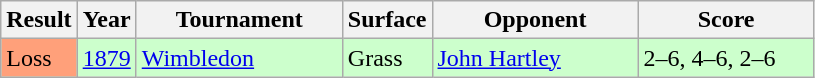<table class="sortable wikitable">
<tr>
<th style="width:40px">Result</th>
<th style="width:30px">Year</th>
<th style="width:130px">Tournament</th>
<th style="width:50px">Surface</th>
<th style="width:130px">Opponent</th>
<th style="width:110px" class="unsortable">Score</th>
</tr>
<tr style="background:#cfc;">
<td style="background:#ffa07a;">Loss</td>
<td><a href='#'>1879</a></td>
<td><a href='#'>Wimbledon</a></td>
<td>Grass</td>
<td> <a href='#'>John Hartley</a></td>
<td>2–6, 4–6, 2–6</td>
</tr>
</table>
